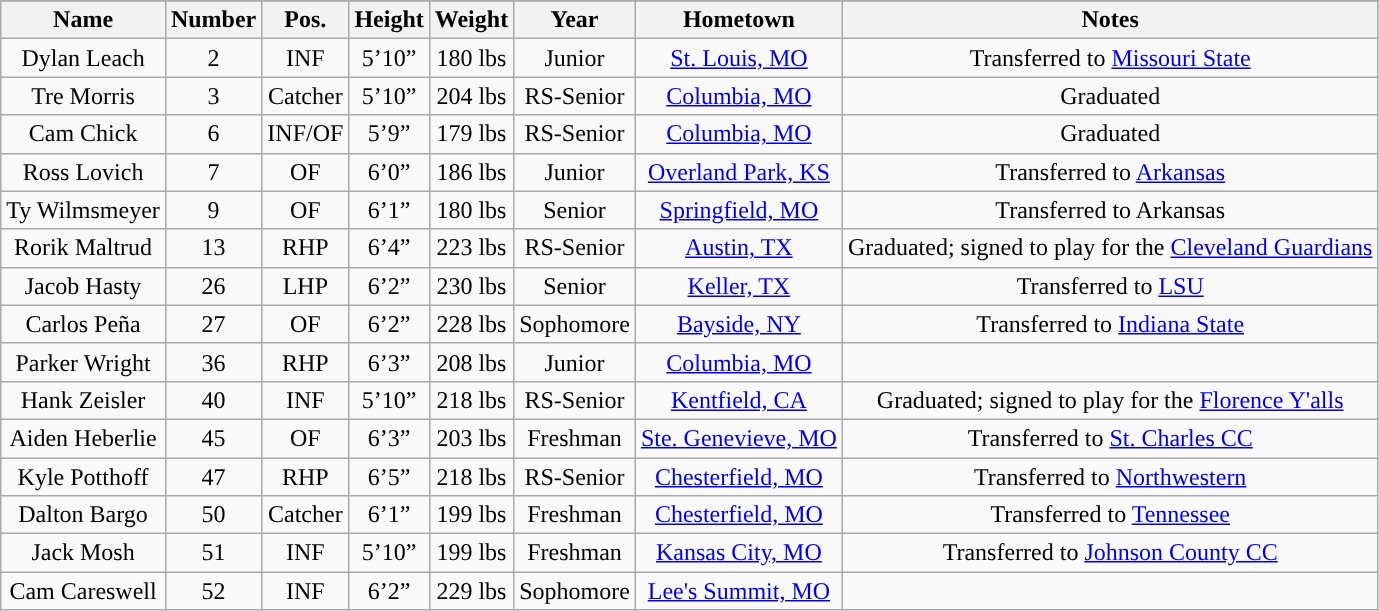<table class="wikitable sortable">
<tr>
</tr>
<tr>
<th style="text-align:center; ">Name</th>
<th style="text-align:center; ">Number</th>
<th style="text-align:center; ">Pos.</th>
<th style="text-align:center; ">Height</th>
<th style="text-align:center; ">Weight</th>
<th style="text-align:center; ">Year</th>
<th style="text-align:center; ">Hometown</th>
<th style="text-align:center; ">Notes</th>
</tr>
<tr align="center">
<td>Dylan Leach</td>
<td>2</td>
<td>INF</td>
<td>5’10”</td>
<td>180 lbs</td>
<td>Junior</td>
<td><a href='#'>St. Louis, MO</a></td>
<td>Transferred to <a href='#'>Missouri State</a></td>
</tr>
<tr align="center">
<td>Tre Morris</td>
<td>3</td>
<td>Catcher</td>
<td>5’10”</td>
<td>204 lbs</td>
<td>RS-Senior</td>
<td><a href='#'>Columbia, MO</a></td>
<td>Graduated</td>
</tr>
<tr align="center">
<td>Cam Chick</td>
<td>6</td>
<td>INF/OF</td>
<td>5’9”</td>
<td>179 lbs</td>
<td>RS-Senior</td>
<td><a href='#'>Columbia, MO</a></td>
<td>Graduated</td>
</tr>
<tr align="center">
<td>Ross Lovich</td>
<td>7</td>
<td>OF</td>
<td>6’0”</td>
<td>186 lbs</td>
<td>Junior</td>
<td><a href='#'>Overland Park, KS</a></td>
<td>Transferred to <a href='#'>Arkansas</a></td>
</tr>
<tr align="center">
<td>Ty Wilmsmeyer</td>
<td>9</td>
<td>OF</td>
<td>6’1”</td>
<td>180 lbs</td>
<td>Senior</td>
<td><a href='#'>Springfield, MO</a></td>
<td>Transferred to Arkansas</td>
</tr>
<tr align="center">
<td>Rorik Maltrud</td>
<td>13</td>
<td>RHP</td>
<td>6’4”</td>
<td>223 lbs</td>
<td>RS-Senior</td>
<td><a href='#'>Austin, TX</a></td>
<td>Graduated; signed to play for the <a href='#'>Cleveland Guardians</a></td>
</tr>
<tr align="center">
<td>Jacob Hasty</td>
<td>26</td>
<td>LHP</td>
<td>6’2”</td>
<td>230 lbs</td>
<td>Senior</td>
<td><a href='#'>Keller, TX</a></td>
<td>Transferred to <a href='#'>LSU</a></td>
</tr>
<tr align="center">
<td>Carlos Peña</td>
<td>27</td>
<td>OF</td>
<td>6’2”</td>
<td>228 lbs</td>
<td>Sophomore</td>
<td><a href='#'>Bayside, NY</a></td>
<td>Transferred to <a href='#'>Indiana State</a></td>
</tr>
<tr align="center">
<td>Parker Wright</td>
<td>36</td>
<td>RHP</td>
<td>6’3”</td>
<td>208 lbs</td>
<td>Junior</td>
<td><a href='#'>Columbia, MO</a></td>
<td></td>
</tr>
<tr align="center">
<td>Hank Zeisler</td>
<td>40</td>
<td>INF</td>
<td>5’10”</td>
<td>218 lbs</td>
<td>RS-Senior</td>
<td><a href='#'>Kentfield, CA</a></td>
<td>Graduated; signed to play for the <a href='#'>Florence Y'alls</a></td>
</tr>
<tr align="center">
<td>Aiden Heberlie</td>
<td>45</td>
<td>OF</td>
<td>6’3”</td>
<td>203 lbs</td>
<td>Freshman</td>
<td><a href='#'>Ste. Genevieve, MO</a></td>
<td>Transferred to <a href='#'>St. Charles CC</a></td>
</tr>
<tr align="center">
<td>Kyle Potthoff</td>
<td>47</td>
<td>RHP</td>
<td>6’5”</td>
<td>218 lbs</td>
<td>RS-Senior</td>
<td><a href='#'>Chesterfield, MO</a></td>
<td>Transferred to <a href='#'>Northwestern</a></td>
</tr>
<tr align="center">
<td>Dalton Bargo</td>
<td>50</td>
<td>Catcher</td>
<td>6’1”</td>
<td>199 lbs</td>
<td>Freshman</td>
<td><a href='#'>Chesterfield, MO</a></td>
<td>Transferred to <a href='#'>Tennessee</a></td>
</tr>
<tr align="center">
<td>Jack Mosh</td>
<td>51</td>
<td>INF</td>
<td>5’10”</td>
<td>199 lbs</td>
<td>Freshman</td>
<td><a href='#'>Kansas City, MO</a></td>
<td>Transferred to <a href='#'>Johnson County CC</a></td>
</tr>
<tr align="center">
<td>Cam Careswell</td>
<td>52</td>
<td>INF</td>
<td>6’2”</td>
<td>229 lbs</td>
<td>Sophomore</td>
<td><a href='#'>Lee's Summit, MO</a></td>
<td></td>
</tr>
</table>
